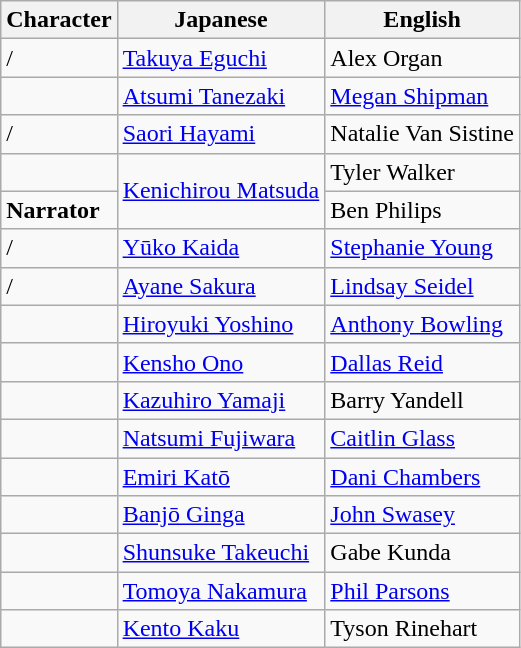<table class="wikitable sortable">
<tr>
<th scope="col">Character</th>
<th scope="col">Japanese</th>
<th>English</th>
</tr>
<tr>
<td scope="row"> /<br></td>
<td align="left"><a href='#'>Takuya Eguchi</a></td>
<td>Alex Organ</td>
</tr>
<tr>
<td scope="row"></td>
<td align="left"><a href='#'>Atsumi Tanezaki</a></td>
<td><a href='#'>Megan Shipman</a></td>
</tr>
<tr>
<td scope="row"> /<br></td>
<td align="left"><a href='#'>Saori Hayami</a></td>
<td>Natalie Van Sistine</td>
</tr>
<tr>
<td scope="row"></td>
<td align="left" rowspan="2"><a href='#'>Kenichirou Matsuda</a></td>
<td>Tyler Walker</td>
</tr>
<tr>
<td><strong>Narrator</strong></td>
<td>Ben Philips</td>
</tr>
<tr>
<td scope="row"> /<br></td>
<td align="left"><a href='#'>Yūko Kaida</a></td>
<td><a href='#'>Stephanie Young</a></td>
</tr>
<tr>
<td scope="row"> / <br></td>
<td align="left"><a href='#'>Ayane Sakura</a></td>
<td><a href='#'>Lindsay Seidel</a></td>
</tr>
<tr>
<td scope="row"></td>
<td align="left"><a href='#'>Hiroyuki Yoshino</a></td>
<td><a href='#'>Anthony Bowling</a></td>
</tr>
<tr>
<td scope="row"></td>
<td align="left"><a href='#'>Kensho Ono</a></td>
<td><a href='#'>Dallas Reid</a></td>
</tr>
<tr>
<td scope="row"></td>
<td align="left"><a href='#'>Kazuhiro Yamaji</a></td>
<td>Barry Yandell</td>
</tr>
<tr>
<td scope="row"></td>
<td align="left"><a href='#'>Natsumi Fujiwara</a></td>
<td><a href='#'>Caitlin Glass</a></td>
</tr>
<tr>
<td scope="row"></td>
<td align="left"><a href='#'>Emiri Katō</a></td>
<td><a href='#'>Dani Chambers</a></td>
</tr>
<tr>
<td scope="row"></td>
<td align="left"><a href='#'>Banjō Ginga</a></td>
<td><a href='#'>John Swasey</a></td>
</tr>
<tr>
<td scope="row"></td>
<td align="left"><a href='#'>Shunsuke Takeuchi</a></td>
<td>Gabe Kunda</td>
</tr>
<tr>
<td scope="row"></td>
<td align="left"><a href='#'>Tomoya Nakamura</a></td>
<td><a href='#'>Phil Parsons</a></td>
</tr>
<tr>
<td scope="row"></td>
<td align="left"><a href='#'>Kento Kaku</a></td>
<td>Tyson Rinehart</td>
</tr>
</table>
